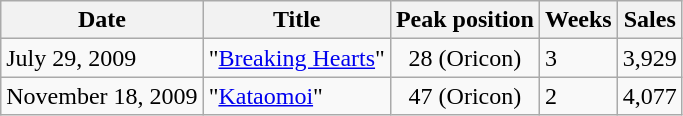<table class="wikitable">
<tr>
<th>Date</th>
<th>Title</th>
<th>Peak position</th>
<th>Weeks</th>
<th>Sales</th>
</tr>
<tr>
<td>July 29, 2009</td>
<td>"<a href='#'>Breaking Hearts</a>"</td>
<td align="center">28 (Oricon)</td>
<td>3</td>
<td>3,929</td>
</tr>
<tr>
<td>November 18, 2009</td>
<td>"<a href='#'>Kataomoi</a>"</td>
<td align="center">47 (Oricon)</td>
<td>2</td>
<td>4,077</td>
</tr>
</table>
